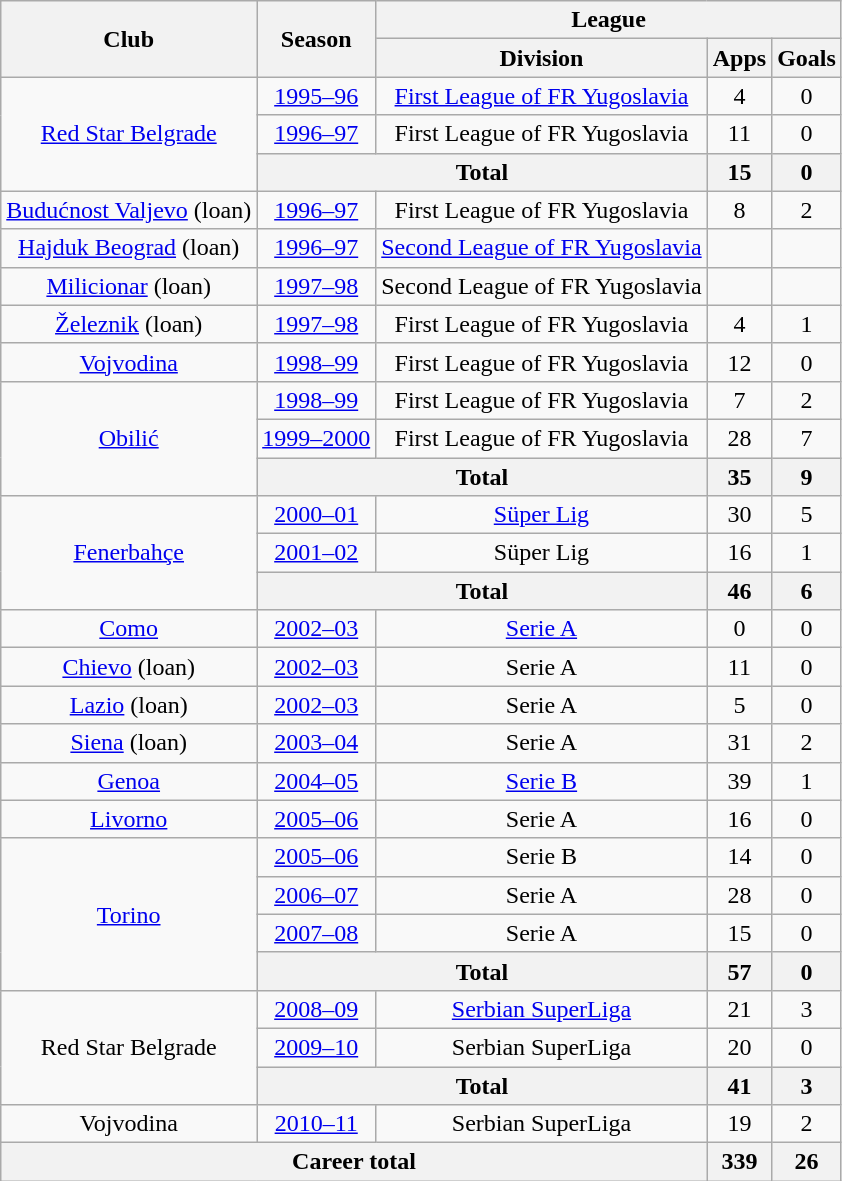<table class="wikitable" style="text-align:center">
<tr>
<th rowspan="2">Club</th>
<th rowspan="2">Season</th>
<th colspan="3">League</th>
</tr>
<tr>
<th>Division</th>
<th>Apps</th>
<th>Goals</th>
</tr>
<tr>
<td rowspan="3"><a href='#'>Red Star Belgrade</a></td>
<td><a href='#'>1995–96</a></td>
<td><a href='#'>First League of FR Yugoslavia</a></td>
<td>4</td>
<td>0</td>
</tr>
<tr>
<td><a href='#'>1996–97</a></td>
<td>First League of FR Yugoslavia</td>
<td>11</td>
<td>0</td>
</tr>
<tr>
<th colspan="2">Total</th>
<th>15</th>
<th>0</th>
</tr>
<tr>
<td><a href='#'>Budućnost Valjevo</a> (loan)</td>
<td><a href='#'>1996–97</a></td>
<td>First League of FR Yugoslavia</td>
<td>8</td>
<td>2</td>
</tr>
<tr>
<td><a href='#'>Hajduk Beograd</a> (loan)</td>
<td><a href='#'>1996–97</a></td>
<td><a href='#'>Second League of FR Yugoslavia</a></td>
<td></td>
<td></td>
</tr>
<tr>
<td><a href='#'>Milicionar</a> (loan)</td>
<td><a href='#'>1997–98</a></td>
<td>Second League of FR Yugoslavia</td>
<td></td>
<td></td>
</tr>
<tr>
<td><a href='#'>Železnik</a> (loan)</td>
<td><a href='#'>1997–98</a></td>
<td>First League of FR Yugoslavia</td>
<td>4</td>
<td>1</td>
</tr>
<tr>
<td><a href='#'>Vojvodina</a></td>
<td><a href='#'>1998–99</a></td>
<td>First League of FR Yugoslavia</td>
<td>12</td>
<td>0</td>
</tr>
<tr>
<td rowspan="3"><a href='#'>Obilić</a></td>
<td><a href='#'>1998–99</a></td>
<td>First League of FR Yugoslavia</td>
<td>7</td>
<td>2</td>
</tr>
<tr>
<td><a href='#'>1999–2000</a></td>
<td>First League of FR Yugoslavia</td>
<td>28</td>
<td>7</td>
</tr>
<tr>
<th colspan="2">Total</th>
<th>35</th>
<th>9</th>
</tr>
<tr>
<td rowspan="3"><a href='#'>Fenerbahçe</a></td>
<td><a href='#'>2000–01</a></td>
<td><a href='#'>Süper Lig</a></td>
<td>30</td>
<td>5</td>
</tr>
<tr>
<td><a href='#'>2001–02</a></td>
<td>Süper Lig</td>
<td>16</td>
<td>1</td>
</tr>
<tr>
<th colspan="2">Total</th>
<th>46</th>
<th>6</th>
</tr>
<tr>
<td><a href='#'>Como</a></td>
<td><a href='#'>2002–03</a></td>
<td><a href='#'>Serie A</a></td>
<td>0</td>
<td>0</td>
</tr>
<tr>
<td><a href='#'>Chievo</a> (loan)</td>
<td><a href='#'>2002–03</a></td>
<td>Serie A</td>
<td>11</td>
<td>0</td>
</tr>
<tr>
<td><a href='#'>Lazio</a> (loan)</td>
<td><a href='#'>2002–03</a></td>
<td>Serie A</td>
<td>5</td>
<td>0</td>
</tr>
<tr>
<td><a href='#'>Siena</a> (loan)</td>
<td><a href='#'>2003–04</a></td>
<td>Serie A</td>
<td>31</td>
<td>2</td>
</tr>
<tr>
<td><a href='#'>Genoa</a></td>
<td><a href='#'>2004–05</a></td>
<td><a href='#'>Serie B</a></td>
<td>39</td>
<td>1</td>
</tr>
<tr>
<td><a href='#'>Livorno</a></td>
<td><a href='#'>2005–06</a></td>
<td>Serie A</td>
<td>16</td>
<td>0</td>
</tr>
<tr>
<td rowspan="4"><a href='#'>Torino</a></td>
<td><a href='#'>2005–06</a></td>
<td>Serie B</td>
<td>14</td>
<td>0</td>
</tr>
<tr>
<td><a href='#'>2006–07</a></td>
<td>Serie A</td>
<td>28</td>
<td>0</td>
</tr>
<tr>
<td><a href='#'>2007–08</a></td>
<td>Serie A</td>
<td>15</td>
<td>0</td>
</tr>
<tr>
<th colspan="2">Total</th>
<th>57</th>
<th>0</th>
</tr>
<tr>
<td rowspan="3">Red Star Belgrade</td>
<td><a href='#'>2008–09</a></td>
<td><a href='#'>Serbian SuperLiga</a></td>
<td>21</td>
<td>3</td>
</tr>
<tr>
<td><a href='#'>2009–10</a></td>
<td>Serbian SuperLiga</td>
<td>20</td>
<td>0</td>
</tr>
<tr>
<th colspan="2">Total</th>
<th>41</th>
<th>3</th>
</tr>
<tr>
<td>Vojvodina</td>
<td><a href='#'>2010–11</a></td>
<td>Serbian SuperLiga</td>
<td>19</td>
<td>2</td>
</tr>
<tr>
<th colspan="3">Career total</th>
<th>339</th>
<th>26</th>
</tr>
</table>
